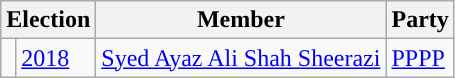<table class="wikitable">
<tr>
<th colspan="2">Election</th>
<th>Member</th>
<th>Party</th>
</tr>
<tr>
<td style="background-color: "></td>
<td><a href='#'>2018</a></td>
<td><a href='#'>Syed Ayaz Ali Shah Sheerazi</a></td>
<td><a href='#'>PPPP</a></td>
</tr>
</table>
